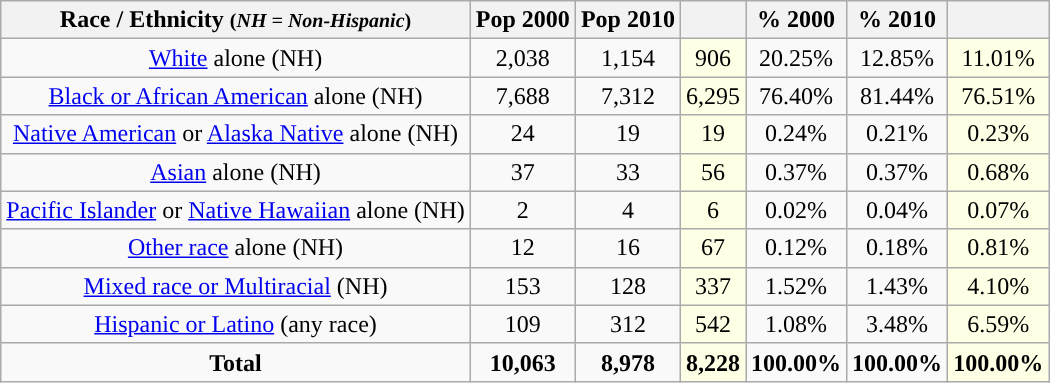<table class="wikitable" style="text-align:center;">
<tr>
<th>Race / Ethnicity <small>(<em>NH = Non-Hispanic</em>)</small></th>
<th>Pop 2000</th>
<th>Pop 2010</th>
<th></th>
<th>% 2000</th>
<th>% 2010</th>
<th></th>
</tr>
<tr>
<td><a href='#'>White</a> alone (NH)</td>
<td>2,038</td>
<td>1,154</td>
<td style='background: #ffffe6;'>906</td>
<td>20.25%</td>
<td>12.85%</td>
<td style='background: #ffffe6;'>11.01%</td>
</tr>
<tr>
<td><a href='#'>Black or African American</a> alone (NH)</td>
<td>7,688</td>
<td>7,312</td>
<td style='background: #ffffe6;'>6,295</td>
<td>76.40%</td>
<td>81.44%</td>
<td style='background: #ffffe6;'>76.51%</td>
</tr>
<tr>
<td><a href='#'>Native American</a> or <a href='#'>Alaska Native</a> alone (NH)</td>
<td>24</td>
<td>19</td>
<td style='background: #ffffe6;'>19</td>
<td>0.24%</td>
<td>0.21%</td>
<td style='background: #ffffe6;'>0.23%</td>
</tr>
<tr>
<td><a href='#'>Asian</a> alone (NH)</td>
<td>37</td>
<td>33</td>
<td style='background: #ffffe6;'>56</td>
<td>0.37%</td>
<td>0.37%</td>
<td style='background: #ffffe6;'>0.68%</td>
</tr>
<tr>
<td><a href='#'>Pacific Islander</a> or <a href='#'>Native Hawaiian</a> alone (NH)</td>
<td>2</td>
<td>4</td>
<td style='background: #ffffe6;'>6</td>
<td>0.02%</td>
<td>0.04%</td>
<td style='background: #ffffe6;'>0.07%</td>
</tr>
<tr>
<td><a href='#'>Other race</a> alone (NH)</td>
<td>12</td>
<td>16</td>
<td style='background: #ffffe6;'>67</td>
<td>0.12%</td>
<td>0.18%</td>
<td style='background: #ffffe6;'>0.81%</td>
</tr>
<tr>
<td><a href='#'>Mixed race or Multiracial</a> (NH)</td>
<td>153</td>
<td>128</td>
<td style='background: #ffffe6;'>337</td>
<td>1.52%</td>
<td>1.43%</td>
<td style='background: #ffffe6;'>4.10%</td>
</tr>
<tr>
<td><a href='#'>Hispanic or Latino</a> (any race)</td>
<td>109</td>
<td>312</td>
<td style='background: #ffffe6;'>542</td>
<td>1.08%</td>
<td>3.48%</td>
<td style='background: #ffffe6;'>6.59%</td>
</tr>
<tr>
<td><strong>Total</strong></td>
<td><strong>10,063</strong></td>
<td><strong>8,978</strong></td>
<td style='background: #ffffe6;'><strong>8,228</strong></td>
<td><strong>100.00%</strong></td>
<td><strong>100.00%</strong></td>
<td style='background: #ffffe6;'><strong>100.00%</strong></td>
</tr>
</table>
